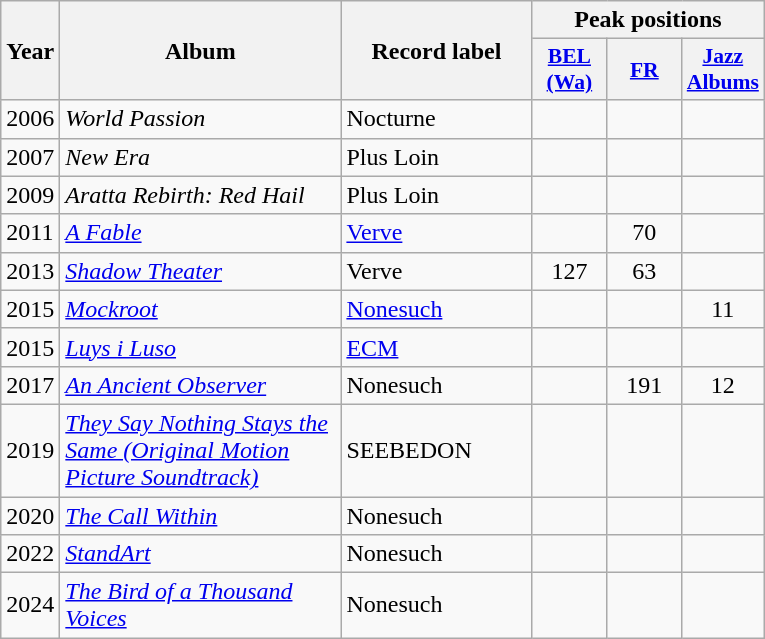<table class="wikitable">
<tr>
<th rowspan="2" style="text-align:center; width:20px;">Year</th>
<th rowspan="2" style="text-align:center; width:180px;">Album</th>
<th rowspan="2" style="text-align:center; width:120px;">Record label</th>
<th colspan="3" style="text-align:center; width:30px;">Peak positions</th>
</tr>
<tr>
<th scope="col" style="width:3em;font-size:90%;"><a href='#'>BEL <br>(Wa)</a><br></th>
<th scope="col" style="width:3em;font-size:90%;"><a href='#'>FR</a><br></th>
<th scope="col" style="width:3em;font-size:90%;"><a href='#'>Jazz Albums</a><br></th>
</tr>
<tr>
<td>2006</td>
<td><em>World Passion</em></td>
<td>Nocturne</td>
<td style="text-align:center;"></td>
<td style="text-align:center;"></td>
<td style="text-align:center;"></td>
</tr>
<tr>
<td>2007</td>
<td><em>New Era</em></td>
<td>Plus Loin</td>
<td style="text-align:center;"></td>
<td style="text-align:center;"></td>
<td style="text-align:center;"></td>
</tr>
<tr>
<td>2009</td>
<td><em>Aratta Rebirth: Red Hail</em></td>
<td>Plus Loin</td>
<td style="text-align:center;"></td>
<td style="text-align:center;"></td>
<td style="text-align:center;"></td>
</tr>
<tr>
<td>2011</td>
<td><em><a href='#'>A Fable</a></em></td>
<td><a href='#'>Verve</a></td>
<td style="text-align:center;"></td>
<td style="text-align:center;">70</td>
<td style="text-align:center;"></td>
</tr>
<tr>
<td>2013</td>
<td><em><a href='#'>Shadow Theater</a></em></td>
<td>Verve</td>
<td style="text-align:center;">127</td>
<td style="text-align:center;">63</td>
<td style="text-align:center;"></td>
</tr>
<tr>
<td>2015</td>
<td><em><a href='#'>Mockroot</a></em></td>
<td><a href='#'>Nonesuch</a></td>
<td style="text-align:center;"></td>
<td style="text-align:center;"></td>
<td style="text-align:center;">11</td>
</tr>
<tr>
<td>2015</td>
<td><em><a href='#'>Luys i Luso</a></em></td>
<td><a href='#'>ECM</a></td>
<td style="text-align:center;"></td>
<td style="text-align:center;"></td>
<td style="text-align:center;"></td>
</tr>
<tr>
<td>2017</td>
<td><em><a href='#'>An Ancient Observer</a></em></td>
<td>Nonesuch</td>
<td style="text-align:center;"></td>
<td style="text-align:center;">191<br></td>
<td style="text-align:center;">12</td>
</tr>
<tr>
<td>2019</td>
<td><em><a href='#'>They Say Nothing Stays the Same (Original Motion Picture Soundtrack)</a></em></td>
<td>SEEBEDON</td>
<td style="text-align:center;"></td>
<td style="text-align:center;"></td>
<td style="text-align:center;"></td>
</tr>
<tr>
<td>2020</td>
<td><em><a href='#'>The Call Within</a></em></td>
<td>Nonesuch</td>
<td style="text-align:center;"></td>
<td style="text-align:center;"></td>
<td style="text-align:center;"></td>
</tr>
<tr>
<td>2022</td>
<td><em><a href='#'>StandArt</a></em></td>
<td>Nonesuch</td>
<td style="text-align:center;"></td>
<td style="text-align:center;"></td>
<td style="text-align:center;"></td>
</tr>
<tr>
<td>2024</td>
<td><em><a href='#'>The Bird of a Thousand Voices</a></em></td>
<td>Nonesuch</td>
<td style="text-align:center;"></td>
<td style="text-align:center;"></td>
<td style="text-align:center;"></td>
</tr>
</table>
